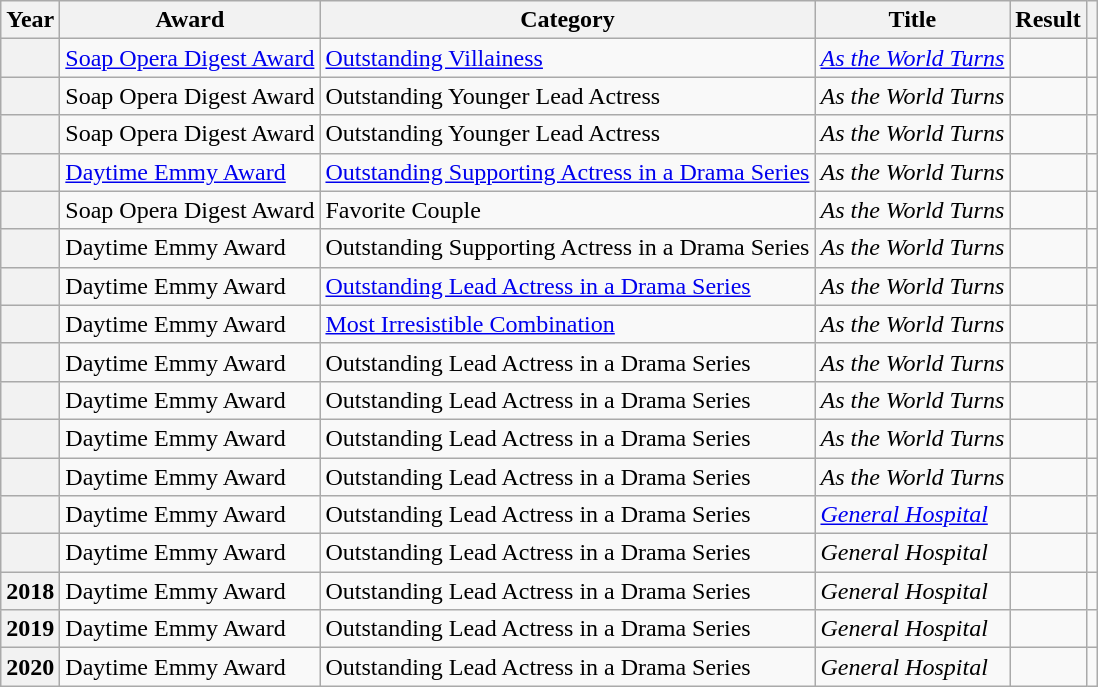<table class="wikitable sortable plainrowheaders">
<tr>
<th scope="col">Year</th>
<th scope="col">Award</th>
<th scope="col">Category</th>
<th scope="col">Title</th>
<th scope="col">Result</th>
<th scope="col" class="unsortable"></th>
</tr>
<tr>
<th scope="row"></th>
<td><a href='#'>Soap Opera Digest Award</a></td>
<td><a href='#'>Outstanding Villainess</a></td>
<td><em><a href='#'>As the World Turns</a></em></td>
<td></td>
<td></td>
</tr>
<tr>
<th scope="row"></th>
<td>Soap Opera Digest Award</td>
<td>Outstanding Younger Lead Actress</td>
<td><em>As the World Turns</em></td>
<td></td>
<td></td>
</tr>
<tr>
<th scope="row"></th>
<td>Soap Opera Digest Award</td>
<td>Outstanding Younger Lead Actress</td>
<td><em>As the World Turns</em></td>
<td></td>
<td></td>
</tr>
<tr>
<th scope="row"></th>
<td><a href='#'>Daytime Emmy Award</a></td>
<td><a href='#'>Outstanding Supporting Actress in a Drama Series</a></td>
<td><em>As the World Turns</em></td>
<td></td>
<td></td>
</tr>
<tr>
<th scope="row"></th>
<td>Soap Opera Digest Award</td>
<td>Favorite Couple </td>
<td><em>As the World Turns</em></td>
<td></td>
<td></td>
</tr>
<tr>
<th scope="row"></th>
<td>Daytime Emmy Award</td>
<td>Outstanding Supporting Actress in a Drama Series</td>
<td><em>As the World Turns</em></td>
<td></td>
<td></td>
</tr>
<tr>
<th scope="row"></th>
<td>Daytime Emmy Award</td>
<td><a href='#'>Outstanding Lead Actress in a Drama Series</a></td>
<td><em>As the World Turns</em></td>
<td></td>
<td></td>
</tr>
<tr>
<th scope="row"></th>
<td>Daytime Emmy Award</td>
<td><a href='#'>Most Irresistible Combination</a> </td>
<td><em>As the World Turns</em></td>
<td></td>
<td></td>
</tr>
<tr>
<th scope="row"></th>
<td>Daytime Emmy Award</td>
<td>Outstanding Lead Actress in a Drama Series</td>
<td><em>As the World Turns</em></td>
<td></td>
<td></td>
</tr>
<tr>
<th scope="row"></th>
<td>Daytime Emmy Award</td>
<td>Outstanding Lead Actress in a Drama Series</td>
<td><em>As the World Turns</em></td>
<td></td>
<td></td>
</tr>
<tr>
<th scope="row"></th>
<td>Daytime Emmy Award</td>
<td>Outstanding Lead Actress in a Drama Series</td>
<td><em>As the World Turns</em></td>
<td></td>
<td></td>
</tr>
<tr>
<th scope="row"></th>
<td>Daytime Emmy Award</td>
<td>Outstanding Lead Actress in a Drama Series</td>
<td><em>As the World Turns</em></td>
<td></td>
<td></td>
</tr>
<tr>
<th scope="row"></th>
<td>Daytime Emmy Award</td>
<td>Outstanding Lead Actress in a Drama Series</td>
<td><em><a href='#'>General Hospital</a></em></td>
<td></td>
<td></td>
</tr>
<tr>
<th scope="row"></th>
<td>Daytime Emmy Award</td>
<td>Outstanding Lead Actress in a Drama Series</td>
<td><em>General Hospital</em></td>
<td></td>
<td></td>
</tr>
<tr>
<th scope="row" style="text-align:center;">2018</th>
<td>Daytime Emmy Award</td>
<td>Outstanding Lead Actress in a Drama Series</td>
<td><em>General Hospital</em></td>
<td></td>
<td style="text-align:center;"></td>
</tr>
<tr>
<th scope="row" style="text-align:center;">2019</th>
<td>Daytime Emmy Award</td>
<td>Outstanding Lead Actress in a Drama Series</td>
<td><em>General Hospital</em></td>
<td></td>
<td style="text-align:center;"></td>
</tr>
<tr>
<th scope="row" style="text-align:center;">2020</th>
<td>Daytime Emmy Award</td>
<td>Outstanding Lead Actress in a Drama Series</td>
<td><em>General Hospital</em></td>
<td></td>
<td style="text-align:center;"></td>
</tr>
</table>
